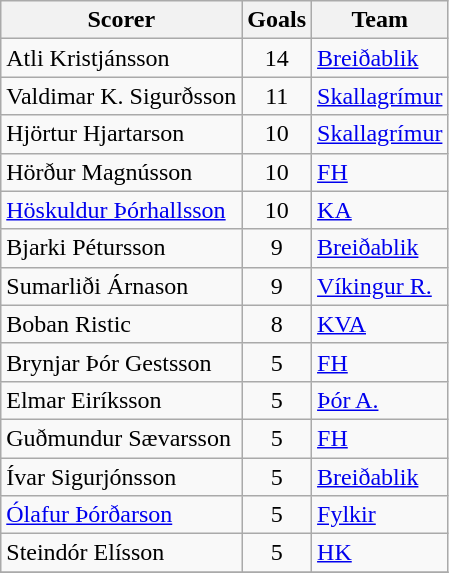<table class="wikitable">
<tr>
<th>Scorer</th>
<th>Goals</th>
<th>Team</th>
</tr>
<tr>
<td> Atli Kristjánsson</td>
<td align=center>14</td>
<td><a href='#'>Breiðablik</a></td>
</tr>
<tr>
<td> Valdimar K. Sigurðsson</td>
<td align=center>11</td>
<td><a href='#'>Skallagrímur</a></td>
</tr>
<tr>
<td> Hjörtur Hjartarson</td>
<td align=center>10</td>
<td><a href='#'>Skallagrímur</a></td>
</tr>
<tr>
<td> Hörður Magnússon</td>
<td align=center>10</td>
<td><a href='#'>FH</a></td>
</tr>
<tr>
<td> <a href='#'>Höskuldur Þórhallsson</a></td>
<td align=center>10</td>
<td><a href='#'>KA</a></td>
</tr>
<tr>
<td> Bjarki Pétursson</td>
<td align=center>9</td>
<td><a href='#'>Breiðablik</a></td>
</tr>
<tr>
<td> Sumarliði Árnason</td>
<td align=center>9</td>
<td><a href='#'>Víkingur R.</a></td>
</tr>
<tr>
<td> Boban Ristic</td>
<td align=center>8</td>
<td><a href='#'>KVA</a></td>
</tr>
<tr>
<td> Brynjar Þór Gestsson</td>
<td align=center>5</td>
<td><a href='#'>FH</a></td>
</tr>
<tr>
<td> Elmar Eiríksson</td>
<td align=center>5</td>
<td><a href='#'>Þór A.</a></td>
</tr>
<tr>
<td> Guðmundur Sævarsson</td>
<td align=center>5</td>
<td><a href='#'>FH</a></td>
</tr>
<tr>
<td> Ívar Sigurjónsson</td>
<td align=center>5</td>
<td><a href='#'>Breiðablik</a></td>
</tr>
<tr>
<td> <a href='#'>Ólafur Þórðarson</a></td>
<td align=center>5</td>
<td><a href='#'>Fylkir</a></td>
</tr>
<tr>
<td> Steindór Elísson</td>
<td align=center>5</td>
<td><a href='#'>HK</a></td>
</tr>
<tr>
</tr>
</table>
